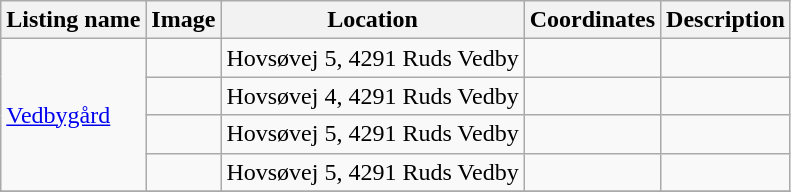<table class="wikitable sortable">
<tr>
<th>Listing name</th>
<th>Image</th>
<th>Location</th>
<th>Coordinates</th>
<th>Description</th>
</tr>
<tr>
<td rowspan="4"><a href='#'>Vedbygård</a></td>
<td></td>
<td>Hovsøvej 5, 4291 Ruds Vedby</td>
<td></td>
<td></td>
</tr>
<tr>
<td></td>
<td>Hovsøvej 4, 4291 Ruds Vedby</td>
<td></td>
<td></td>
</tr>
<tr>
<td></td>
<td>Hovsøvej 5, 4291 Ruds Vedby</td>
<td></td>
<td></td>
</tr>
<tr>
<td></td>
<td>Hovsøvej 5, 4291 Ruds Vedby</td>
<td></td>
<td></td>
</tr>
<tr>
</tr>
</table>
